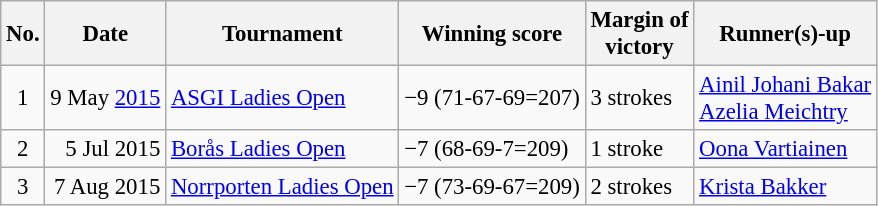<table class="wikitable" style="font-size:95%;">
<tr>
<th>No.</th>
<th>Date</th>
<th>Tournament</th>
<th>Winning score</th>
<th>Margin of<br>victory</th>
<th>Runner(s)-up</th>
</tr>
<tr>
<td align=center>1</td>
<td align=right>9 May <a href='#'>2015</a></td>
<td><a href='#'>ASGI Ladies Open</a></td>
<td>−9 (71-67-69=207)</td>
<td>3 strokes</td>
<td> <a href='#'>Ainil Johani Bakar</a><br> <a href='#'>Azelia Meichtry</a></td>
</tr>
<tr>
<td align=center>2</td>
<td align=right>5 Jul 2015</td>
<td><a href='#'>Borås Ladies Open</a></td>
<td>−7 (68-69-7=209)</td>
<td>1 stroke</td>
<td> <a href='#'>Oona Vartiainen</a></td>
</tr>
<tr>
<td align=center>3</td>
<td align=right>7 Aug 2015</td>
<td><a href='#'>Norrporten Ladies Open</a></td>
<td>−7 (73-69-67=209)</td>
<td>2 strokes</td>
<td> <a href='#'>Krista Bakker</a></td>
</tr>
</table>
